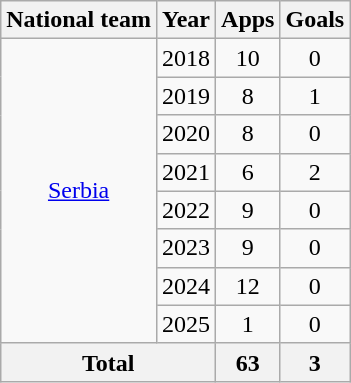<table class="wikitable" style="text-align:center">
<tr>
<th>National team</th>
<th>Year</th>
<th>Apps</th>
<th>Goals</th>
</tr>
<tr>
<td rowspan="8"><a href='#'>Serbia</a></td>
<td>2018</td>
<td>10</td>
<td>0</td>
</tr>
<tr>
<td>2019</td>
<td>8</td>
<td>1</td>
</tr>
<tr>
<td>2020</td>
<td>8</td>
<td>0</td>
</tr>
<tr>
<td>2021</td>
<td>6</td>
<td>2</td>
</tr>
<tr>
<td>2022</td>
<td>9</td>
<td>0</td>
</tr>
<tr>
<td>2023</td>
<td>9</td>
<td>0</td>
</tr>
<tr>
<td>2024</td>
<td>12</td>
<td>0</td>
</tr>
<tr>
<td>2025</td>
<td>1</td>
<td>0</td>
</tr>
<tr>
<th colspan="2">Total</th>
<th>63</th>
<th>3</th>
</tr>
</table>
